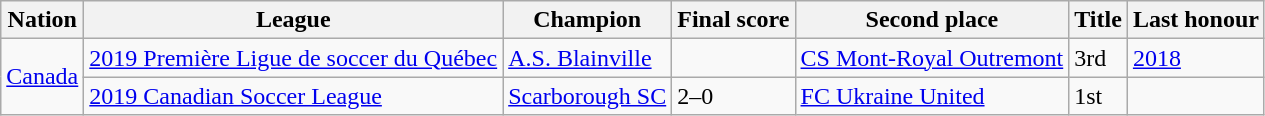<table class="wikitable sortable">
<tr>
<th>Nation</th>
<th>League</th>
<th>Champion</th>
<th>Final score</th>
<th>Second place</th>
<th data-sort-type="number">Title</th>
<th>Last honour</th>
</tr>
<tr>
<td rowspan="2"> <a href='#'>Canada</a></td>
<td><a href='#'>2019 Première Ligue de soccer du Québec</a></td>
<td><a href='#'>A.S. Blainville</a></td>
<td></td>
<td><a href='#'>CS Mont-Royal Outremont</a></td>
<td>3rd</td>
<td><a href='#'>2018</a></td>
</tr>
<tr>
<td><a href='#'>2019 Canadian Soccer League</a></td>
<td><a href='#'>Scarborough SC</a></td>
<td>2–0</td>
<td><a href='#'>FC Ukraine United</a></td>
<td>1st</td>
<td></td>
</tr>
</table>
